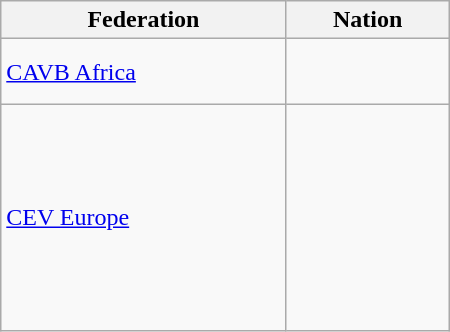<table class="wikitable" style="width:300px;">
<tr>
<th>Federation</th>
<th>Nation</th>
</tr>
<tr>
<td><a href='#'>CAVB Africa</a></td>
<td><br><br></td>
</tr>
<tr>
<td><a href='#'>CEV Europe</a></td>
<td><br><br><br><br><br><br><br><br></td>
</tr>
</table>
